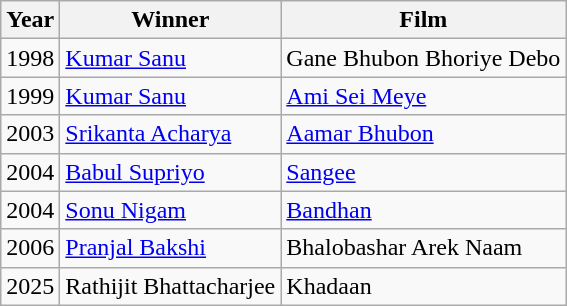<table class="wikitable">
<tr>
<th>Year</th>
<th>Winner</th>
<th>Film</th>
</tr>
<tr>
<td>1998</td>
<td><a href='#'>Kumar Sanu</a></td>
<td>Gane Bhubon Bhoriye Debo</td>
</tr>
<tr>
<td>1999</td>
<td><a href='#'>Kumar Sanu</a></td>
<td><a href='#'>Ami Sei Meye</a></td>
</tr>
<tr>
<td>2003</td>
<td><a href='#'>Srikanta Acharya</a></td>
<td><a href='#'>Aamar Bhubon</a></td>
</tr>
<tr>
<td>2004</td>
<td><a href='#'>Babul Supriyo</a></td>
<td><a href='#'>Sangee</a></td>
</tr>
<tr>
<td>2004</td>
<td><a href='#'>Sonu Nigam</a></td>
<td><a href='#'>Bandhan</a></td>
</tr>
<tr>
<td>2006</td>
<td><a href='#'>Pranjal Bakshi</a></td>
<td>Bhalobashar Arek Naam</td>
</tr>
<tr>
<td>2025</td>
<td>Rathijit Bhattacharjee</td>
<td>Khadaan</td>
</tr>
</table>
